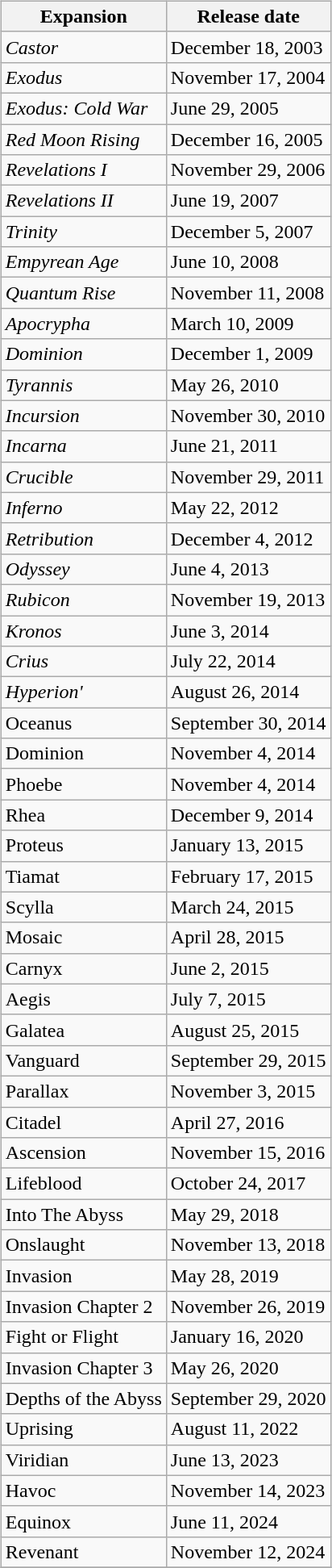<table style="float:left; margin-right:10px;">
<tr>
<td><br><table class="wikitable sortable">
<tr>
<th>Expansion</th>
<th>Release date</th>
</tr>
<tr>
<td><em>Castor</em></td>
<td>December 18, 2003</td>
</tr>
<tr>
<td><em>Exodus</em></td>
<td>November 17, 2004</td>
</tr>
<tr>
<td><em>Exodus: Cold War</em></td>
<td>June 29, 2005</td>
</tr>
<tr>
<td><em>Red Moon Rising</em></td>
<td>December 16, 2005</td>
</tr>
<tr>
<td><em>Revelations I</em></td>
<td>November 29, 2006</td>
</tr>
<tr>
<td><em>Revelations II</em></td>
<td>June 19, 2007</td>
</tr>
<tr>
<td><em>Trinity</em></td>
<td>December 5, 2007</td>
</tr>
<tr>
<td><em>Empyrean Age</em></td>
<td>June 10, 2008</td>
</tr>
<tr>
<td><em>Quantum Rise</em></td>
<td>November 11, 2008</td>
</tr>
<tr>
<td><em>Apocrypha</em></td>
<td>March 10, 2009</td>
</tr>
<tr>
<td><em>Dominion</em></td>
<td>December 1, 2009</td>
</tr>
<tr>
<td><em>Tyrannis</em></td>
<td>May 26, 2010</td>
</tr>
<tr>
<td><em>Incursion</em></td>
<td>November 30, 2010</td>
</tr>
<tr>
<td><em>Incarna</em></td>
<td>June 21, 2011</td>
</tr>
<tr>
<td><em>Crucible</em></td>
<td>November 29, 2011</td>
</tr>
<tr>
<td><em>Inferno</em></td>
<td>May 22, 2012</td>
</tr>
<tr>
<td><em>Retribution</em></td>
<td>December 4, 2012</td>
</tr>
<tr>
<td><em>Odyssey</em></td>
<td>June 4, 2013</td>
</tr>
<tr>
<td><em>Rubicon</em></td>
<td>November 19, 2013</td>
</tr>
<tr>
<td><em>Kronos</em></td>
<td>June 3, 2014</td>
</tr>
<tr>
<td><em>Crius</em></td>
<td>July 22, 2014</td>
</tr>
<tr>
<td><em>Hyperion'</td>
<td>August 26, 2014</td>
</tr>
<tr>
<td></em>Oceanus<em></td>
<td>September 30, 2014</td>
</tr>
<tr>
<td></em>Dominion<em></td>
<td>November 4, 2014</td>
</tr>
<tr>
<td></em>Phoebe<em></td>
<td>November 4, 2014</td>
</tr>
<tr>
<td></em>Rhea<em></td>
<td>December 9, 2014</td>
</tr>
<tr>
<td></em>Proteus<em></td>
<td>January 13, 2015</td>
</tr>
<tr>
<td></em>Tiamat<em></td>
<td>February 17, 2015</td>
</tr>
<tr>
<td></em>Scylla<em></td>
<td>March 24, 2015</td>
</tr>
<tr>
<td></em>Mosaic<em></td>
<td>April 28, 2015</td>
</tr>
<tr>
<td></em>Carnyx<em></td>
<td>June 2, 2015</td>
</tr>
<tr>
<td></em>Aegis<em></td>
<td>July 7, 2015</td>
</tr>
<tr>
<td></em>Galatea<em></td>
<td>August 25, 2015</td>
</tr>
<tr>
<td></em>Vanguard<em></td>
<td>September 29, 2015</td>
</tr>
<tr>
<td></em>Parallax<em></td>
<td>November 3, 2015</td>
</tr>
<tr>
<td></em>Citadel<em></td>
<td>April 27, 2016</td>
</tr>
<tr>
<td></em>Ascension<em></td>
<td>November 15, 2016</td>
</tr>
<tr>
<td></em>Lifeblood<em></td>
<td>October 24, 2017</td>
</tr>
<tr>
<td></em>Into The Abyss<em></td>
<td>May 29, 2018</td>
</tr>
<tr>
<td></em>Onslaught<em></td>
<td>November 13, 2018</td>
</tr>
<tr>
<td></em>Invasion<em></td>
<td>May 28, 2019</td>
</tr>
<tr>
<td></em>Invasion Chapter 2<em></td>
<td>November 26, 2019</td>
</tr>
<tr>
<td></em>Fight or Flight<em></td>
<td>January 16, 2020</td>
</tr>
<tr>
<td></em>Invasion Chapter 3<em></td>
<td>May 26, 2020</td>
</tr>
<tr>
<td></em>Depths of the Abyss<em></td>
<td>September 29, 2020</td>
</tr>
<tr>
<td></em>Uprising<em></td>
<td>August 11, 2022</td>
</tr>
<tr>
<td></em>Viridian<em></td>
<td>June 13, 2023</td>
</tr>
<tr>
<td></em>Havoc<em></td>
<td>November 14, 2023</td>
</tr>
<tr>
<td></em>Equinox<em></td>
<td>June 11, 2024</td>
</tr>
<tr>
<td></em>Revenant<em></td>
<td>November 12, 2024</td>
</tr>
<tr>
</tr>
</table>
</td>
</tr>
</table>
